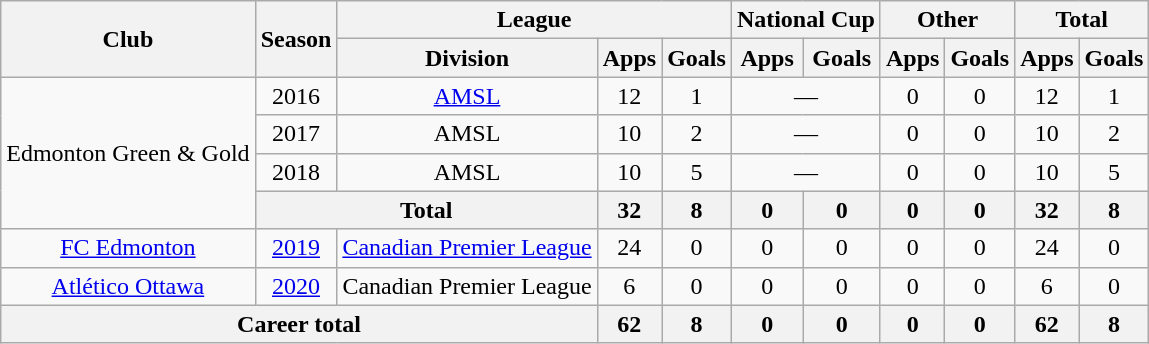<table class="wikitable" style="text-align:center">
<tr>
<th rowspan="2">Club</th>
<th rowspan="2">Season</th>
<th colspan="3">League</th>
<th colspan="2">National Cup</th>
<th colspan="2">Other</th>
<th colspan="2">Total</th>
</tr>
<tr>
<th>Division</th>
<th>Apps</th>
<th>Goals</th>
<th>Apps</th>
<th>Goals</th>
<th>Apps</th>
<th>Goals</th>
<th>Apps</th>
<th>Goals</th>
</tr>
<tr>
<td rowspan="4">Edmonton Green & Gold</td>
<td>2016</td>
<td><a href='#'>AMSL</a></td>
<td>12</td>
<td>1</td>
<td colspan="2">—</td>
<td>0</td>
<td>0</td>
<td>12</td>
<td>1</td>
</tr>
<tr>
<td>2017</td>
<td>AMSL</td>
<td>10</td>
<td>2</td>
<td colspan="2">—</td>
<td>0</td>
<td>0</td>
<td>10</td>
<td>2</td>
</tr>
<tr>
<td>2018</td>
<td>AMSL</td>
<td>10</td>
<td>5</td>
<td colspan="2">—</td>
<td>0</td>
<td>0</td>
<td>10</td>
<td>5</td>
</tr>
<tr>
<th colspan="2">Total</th>
<th>32</th>
<th>8</th>
<th>0</th>
<th>0</th>
<th>0</th>
<th>0</th>
<th>32</th>
<th>8</th>
</tr>
<tr>
<td rowspan="1"><a href='#'>FC Edmonton</a></td>
<td><a href='#'>2019</a></td>
<td><a href='#'>Canadian Premier League</a></td>
<td>24</td>
<td>0</td>
<td>0</td>
<td>0</td>
<td>0</td>
<td>0</td>
<td>24</td>
<td>0</td>
</tr>
<tr>
<td rowspan="1"><a href='#'>Atlético Ottawa</a></td>
<td><a href='#'>2020</a></td>
<td>Canadian Premier League</td>
<td>6</td>
<td>0</td>
<td>0</td>
<td>0</td>
<td>0</td>
<td>0</td>
<td>6</td>
<td>0</td>
</tr>
<tr>
<th colspan="3">Career total</th>
<th>62</th>
<th>8</th>
<th>0</th>
<th>0</th>
<th>0</th>
<th>0</th>
<th>62</th>
<th>8</th>
</tr>
</table>
